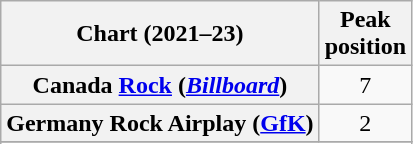<table class="wikitable sortable plainrowheaders" style="text-align:center">
<tr>
<th>Chart (2021–23)</th>
<th>Peak<br>position</th>
</tr>
<tr>
<th scope="row">Canada <a href='#'>Rock</a> (<em><a href='#'>Billboard</a></em>)</th>
<td>7</td>
</tr>
<tr>
<th scope="row">Germany Rock Airplay (<a href='#'>GfK</a>)</th>
<td>2</td>
</tr>
<tr>
</tr>
<tr>
</tr>
<tr>
</tr>
</table>
